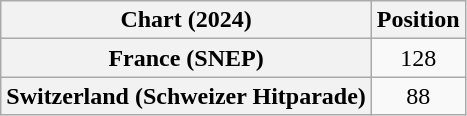<table class="wikitable sortable plainrowheaders" style="text-align:center">
<tr>
<th scope="col">Chart (2024)</th>
<th scope="col">Position</th>
</tr>
<tr>
<th scope="row">France (SNEP)</th>
<td>128</td>
</tr>
<tr>
<th scope="row">Switzerland (Schweizer Hitparade)</th>
<td>88</td>
</tr>
</table>
